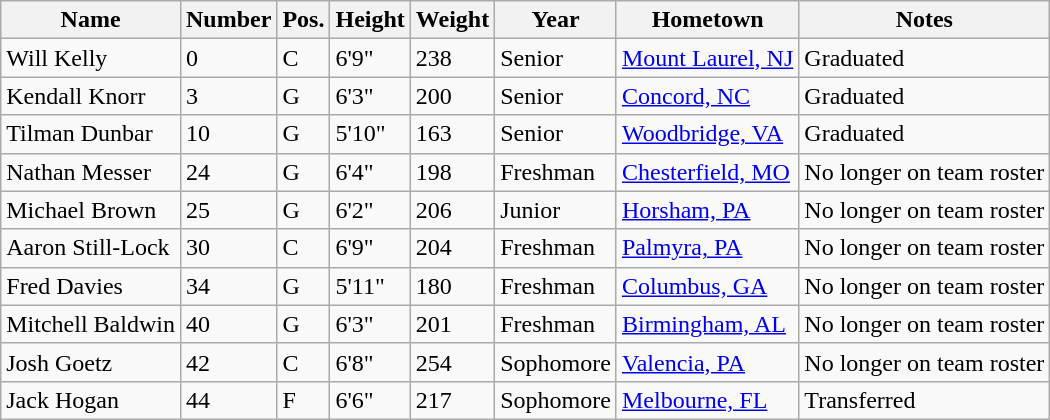<table class="wikitable sortable" border="1">
<tr>
<th>Name</th>
<th>Number</th>
<th>Pos.</th>
<th>Height</th>
<th>Weight</th>
<th>Year</th>
<th>Hometown</th>
<th class="unsortable">Notes</th>
</tr>
<tr>
<td>Will Kelly</td>
<td>0</td>
<td>C</td>
<td>6'9"</td>
<td>238</td>
<td>Senior</td>
<td><a href='#'>Mount Laurel, NJ</a></td>
<td>Graduated</td>
</tr>
<tr>
<td>Kendall Knorr</td>
<td>3</td>
<td>G</td>
<td>6'3"</td>
<td>200</td>
<td>Senior</td>
<td><a href='#'>Concord, NC</a></td>
<td>Graduated</td>
</tr>
<tr>
<td>Tilman Dunbar</td>
<td>10</td>
<td>G</td>
<td>5'10"</td>
<td>163</td>
<td>Senior</td>
<td><a href='#'>Woodbridge, VA</a></td>
<td>Graduated</td>
</tr>
<tr>
<td>Nathan Messer</td>
<td>24</td>
<td>G</td>
<td>6'4"</td>
<td>198</td>
<td>Freshman</td>
<td><a href='#'>Chesterfield, MO</a></td>
<td>No longer on team roster</td>
</tr>
<tr>
<td>Michael Brown</td>
<td>25</td>
<td>G</td>
<td>6'2"</td>
<td>206</td>
<td>Junior</td>
<td><a href='#'>Horsham, PA</a></td>
<td>No longer on team roster</td>
</tr>
<tr>
<td>Aaron Still-Lock</td>
<td>30</td>
<td>C</td>
<td>6'9"</td>
<td>204</td>
<td>Freshman</td>
<td><a href='#'>Palmyra, PA</a></td>
<td>No longer on team roster</td>
</tr>
<tr>
<td>Fred Davies</td>
<td>34</td>
<td>G</td>
<td>5'11"</td>
<td>180</td>
<td>Freshman</td>
<td><a href='#'>Columbus, GA</a></td>
<td>No longer on team roster</td>
</tr>
<tr>
<td>Mitchell Baldwin</td>
<td>40</td>
<td>G</td>
<td>6'3"</td>
<td>201</td>
<td>Freshman</td>
<td><a href='#'>Birmingham, AL</a></td>
<td>No longer on team roster</td>
</tr>
<tr>
<td>Josh Goetz</td>
<td>42</td>
<td>C</td>
<td>6'8"</td>
<td>254</td>
<td>Sophomore</td>
<td><a href='#'>Valencia, PA</a></td>
<td>No longer on team roster</td>
</tr>
<tr>
<td>Jack Hogan</td>
<td>44</td>
<td>F</td>
<td>6'6"</td>
<td>217</td>
<td>Sophomore</td>
<td><a href='#'>Melbourne, FL</a></td>
<td>Transferred</td>
</tr>
</table>
